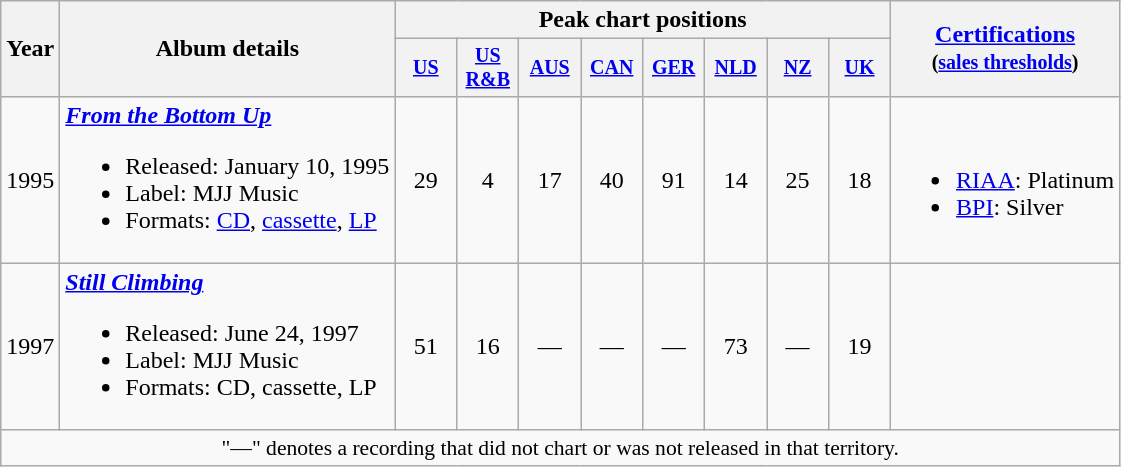<table class="wikitable" style="text-align:center;">
<tr>
<th rowspan="2">Year</th>
<th rowspan="2">Album details</th>
<th colspan="8">Peak chart positions</th>
<th rowspan="2"><a href='#'>Certifications</a><br><small>(<a href='#'>sales thresholds</a>)</small></th>
</tr>
<tr style="font-size:smaller;">
<th width="35"><a href='#'>US</a><br></th>
<th width="35"><a href='#'>US<br>R&B</a><br></th>
<th width="35"><a href='#'>AUS</a><br></th>
<th width="35"><a href='#'>CAN</a><br></th>
<th width="35"><a href='#'>GER</a><br></th>
<th width="35"><a href='#'>NLD</a><br></th>
<th width="35"><a href='#'>NZ</a><br></th>
<th width="35"><a href='#'>UK</a><br></th>
</tr>
<tr>
<td rowspan="1">1995</td>
<td align="left"><strong><em><a href='#'>From the Bottom Up</a></em></strong><br><ul><li>Released: January 10, 1995</li><li>Label: MJJ Music</li><li>Formats: <a href='#'>CD</a>, <a href='#'>cassette</a>, <a href='#'>LP</a></li></ul></td>
<td>29</td>
<td>4</td>
<td>17</td>
<td>40</td>
<td>91</td>
<td>14</td>
<td>25</td>
<td>18</td>
<td align=left><br><ul><li><a href='#'>RIAA</a>: Platinum</li><li><a href='#'>BPI</a>: Silver</li></ul></td>
</tr>
<tr>
<td rowspan="1">1997</td>
<td align="left"><strong><em><a href='#'>Still Climbing</a></em></strong><br><ul><li>Released: June 24, 1997</li><li>Label: MJJ Music</li><li>Formats: CD, cassette, LP</li></ul></td>
<td>51</td>
<td>16</td>
<td>—</td>
<td>—</td>
<td>—</td>
<td>73</td>
<td>—</td>
<td>19</td>
<td></td>
</tr>
<tr>
<td colspan="15" style="font-size:90%">"—" denotes a recording that did not chart or was not released in that territory.</td>
</tr>
</table>
